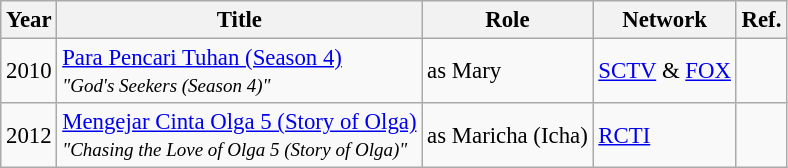<table class="wikitable" style="font-size: 95%;">
<tr>
<th>Year</th>
<th>Title</th>
<th>Role</th>
<th>Network</th>
<th>Ref.</th>
</tr>
<tr>
<td>2010</td>
<td><a href='#'>Para Pencari Tuhan (Season 4)</a><br><small><em>"God's Seekers (Season 4)"</em></small></td>
<td>as Mary</td>
<td><a href='#'>SCTV</a> & <a href='#'>FOX</a></td>
<td></td>
</tr>
<tr>
<td>2012</td>
<td><a href='#'>Mengejar Cinta Olga 5 (Story of Olga)</a><br><small><em>"Chasing the Love of Olga 5 (Story of Olga)"</em></small></td>
<td>as Maricha (Icha)</td>
<td><a href='#'>RCTI</a></td>
<td></td>
</tr>
</table>
